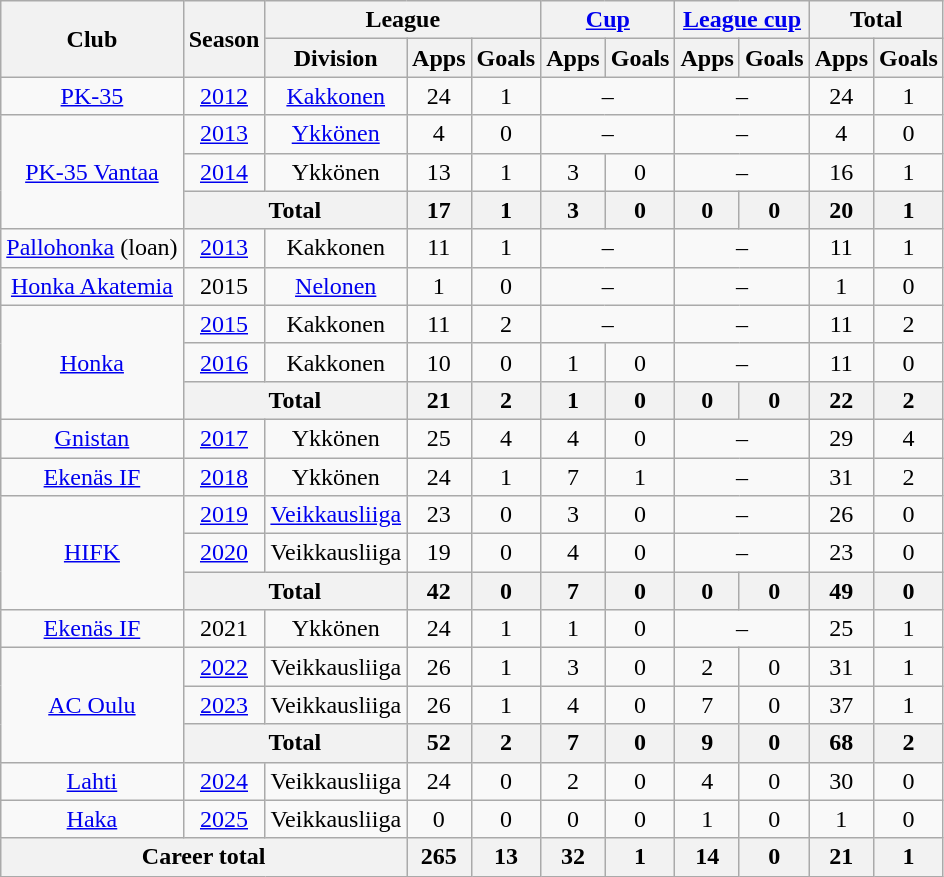<table class="wikitable" style="text-align:center">
<tr>
<th rowspan="2">Club</th>
<th rowspan="2">Season</th>
<th colspan="3">League</th>
<th colspan="2"><a href='#'>Cup</a></th>
<th colspan="2"><a href='#'>League cup</a></th>
<th colspan="2">Total</th>
</tr>
<tr>
<th>Division</th>
<th>Apps</th>
<th>Goals</th>
<th>Apps</th>
<th>Goals</th>
<th>Apps</th>
<th>Goals</th>
<th>Apps</th>
<th>Goals</th>
</tr>
<tr>
<td><a href='#'>PK-35</a></td>
<td><a href='#'>2012</a></td>
<td><a href='#'>Kakkonen</a></td>
<td>24</td>
<td>1</td>
<td colspan=2>–</td>
<td colspan=2>–</td>
<td>24</td>
<td>1</td>
</tr>
<tr>
<td rowspan=3><a href='#'>PK-35 Vantaa</a></td>
<td><a href='#'>2013</a></td>
<td><a href='#'>Ykkönen</a></td>
<td>4</td>
<td>0</td>
<td colspan=2>–</td>
<td colspan=2>–</td>
<td>4</td>
<td>0</td>
</tr>
<tr>
<td><a href='#'>2014</a></td>
<td>Ykkönen</td>
<td>13</td>
<td>1</td>
<td>3</td>
<td>0</td>
<td colspan=2>–</td>
<td>16</td>
<td>1</td>
</tr>
<tr>
<th colspan=2>Total</th>
<th>17</th>
<th>1</th>
<th>3</th>
<th>0</th>
<th>0</th>
<th>0</th>
<th>20</th>
<th>1</th>
</tr>
<tr>
<td><a href='#'>Pallohonka</a> (loan)</td>
<td><a href='#'>2013</a></td>
<td>Kakkonen</td>
<td>11</td>
<td>1</td>
<td colspan=2>–</td>
<td colspan=2>–</td>
<td>11</td>
<td>1</td>
</tr>
<tr>
<td><a href='#'>Honka Akatemia</a></td>
<td>2015</td>
<td><a href='#'>Nelonen</a></td>
<td>1</td>
<td>0</td>
<td colspan=2>–</td>
<td colspan=2>–</td>
<td>1</td>
<td>0</td>
</tr>
<tr>
<td rowspan=3><a href='#'>Honka</a></td>
<td><a href='#'>2015</a></td>
<td>Kakkonen</td>
<td>11</td>
<td>2</td>
<td colspan=2>–</td>
<td colspan=2>–</td>
<td>11</td>
<td>2</td>
</tr>
<tr>
<td><a href='#'>2016</a></td>
<td>Kakkonen</td>
<td>10</td>
<td>0</td>
<td>1</td>
<td>0</td>
<td colspan=2>–</td>
<td>11</td>
<td>0</td>
</tr>
<tr>
<th colspan=2>Total</th>
<th>21</th>
<th>2</th>
<th>1</th>
<th>0</th>
<th>0</th>
<th>0</th>
<th>22</th>
<th>2</th>
</tr>
<tr>
<td><a href='#'>Gnistan</a></td>
<td><a href='#'>2017</a></td>
<td>Ykkönen</td>
<td>25</td>
<td>4</td>
<td>4</td>
<td>0</td>
<td colspan=2>–</td>
<td>29</td>
<td>4</td>
</tr>
<tr>
<td><a href='#'>Ekenäs IF</a></td>
<td><a href='#'>2018</a></td>
<td>Ykkönen</td>
<td>24</td>
<td>1</td>
<td>7</td>
<td>1</td>
<td colspan=2>–</td>
<td>31</td>
<td>2</td>
</tr>
<tr>
<td rowspan=3><a href='#'>HIFK</a></td>
<td><a href='#'>2019</a></td>
<td><a href='#'>Veikkausliiga</a></td>
<td>23</td>
<td>0</td>
<td>3</td>
<td>0</td>
<td colspan=2>–</td>
<td>26</td>
<td>0</td>
</tr>
<tr>
<td><a href='#'>2020</a></td>
<td>Veikkausliiga</td>
<td>19</td>
<td>0</td>
<td>4</td>
<td>0</td>
<td colspan=2>–</td>
<td>23</td>
<td>0</td>
</tr>
<tr>
<th colspan=2>Total</th>
<th>42</th>
<th>0</th>
<th>7</th>
<th>0</th>
<th>0</th>
<th>0</th>
<th>49</th>
<th>0</th>
</tr>
<tr>
<td><a href='#'>Ekenäs IF</a></td>
<td>2021</td>
<td>Ykkönen</td>
<td>24</td>
<td>1</td>
<td>1</td>
<td>0</td>
<td colspan=2>–</td>
<td>25</td>
<td>1</td>
</tr>
<tr>
<td rowspan=3><a href='#'>AC Oulu</a></td>
<td><a href='#'>2022</a></td>
<td>Veikkausliiga</td>
<td>26</td>
<td>1</td>
<td>3</td>
<td>0</td>
<td>2</td>
<td>0</td>
<td>31</td>
<td>1</td>
</tr>
<tr>
<td><a href='#'>2023</a></td>
<td>Veikkausliiga</td>
<td>26</td>
<td>1</td>
<td>4</td>
<td>0</td>
<td>7</td>
<td>0</td>
<td>37</td>
<td>1</td>
</tr>
<tr>
<th colspan=2>Total</th>
<th>52</th>
<th>2</th>
<th>7</th>
<th>0</th>
<th>9</th>
<th>0</th>
<th>68</th>
<th>2</th>
</tr>
<tr>
<td><a href='#'>Lahti</a></td>
<td><a href='#'>2024</a></td>
<td>Veikkausliiga</td>
<td>24</td>
<td>0</td>
<td>2</td>
<td>0</td>
<td>4</td>
<td>0</td>
<td>30</td>
<td>0</td>
</tr>
<tr>
<td><a href='#'>Haka</a></td>
<td><a href='#'>2025</a></td>
<td>Veikkausliiga</td>
<td>0</td>
<td>0</td>
<td>0</td>
<td>0</td>
<td>1</td>
<td>0</td>
<td>1</td>
<td>0</td>
</tr>
<tr>
<th colspan="3">Career total</th>
<th>265</th>
<th>13</th>
<th>32</th>
<th>1</th>
<th>14</th>
<th>0</th>
<th>21</th>
<th>1</th>
</tr>
</table>
